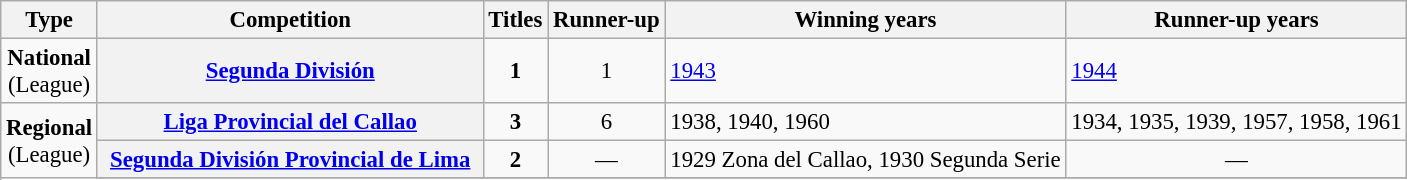<table class="wikitable plainrowheaders" style="font-size:95%; text-align:center;">
<tr>
<th>Type</th>
<th width=250px>Competition</th>
<th>Titles</th>
<th>Runner-up</th>
<th>Winning years</th>
<th>Runner-up years</th>
</tr>
<tr>
<td rowspan=1><strong>National</strong><br>(League)</td>
<th scope=col><a href='#'>Segunda División</a></th>
<td><strong>1</strong></td>
<td>1</td>
<td align="left"><a href='#'>1943</a></td>
<td align="left"><a href='#'>1944</a></td>
</tr>
<tr>
<td rowspan=6><strong>Regional</strong><br>(League)</td>
<th scope=col><a href='#'>Liga Provincial del Callao</a></th>
<td><strong>3</strong></td>
<td>6</td>
<td align="left">1938, 1940, 1960</td>
<td align="left">1934, 1935, 1939, 1957, 1958, 1961</td>
</tr>
<tr>
<th scope=col><a href='#'>Segunda División Provincial de Lima</a></th>
<td><strong>2</strong></td>
<td style="text-align:center;">—</td>
<td align="left">1929 Zona del Callao, 1930 Segunda Serie</td>
<td style="text-align:center;">—</td>
</tr>
<tr>
</tr>
</table>
